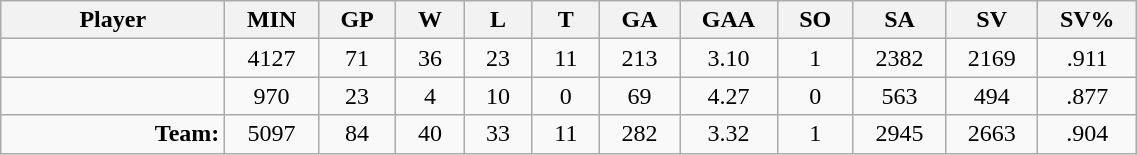<table class="wikitable sortable" width="60%">
<tr>
<th bgcolor="#DDDDFF" width="10%">Player</th>
<th width="3%" bgcolor="#DDDDFF" title="Minutes played">MIN</th>
<th width="3%" bgcolor="#DDDDFF" title="Games played in">GP</th>
<th width="3%" bgcolor="#DDDDFF" title="Wins">W</th>
<th width="3%" bgcolor="#DDDDFF"title="Losses">L</th>
<th width="3%" bgcolor="#DDDDFF" title="Ties">T</th>
<th width="3%" bgcolor="#DDDDFF" title="Goals against">GA</th>
<th width="3%" bgcolor="#DDDDFF" title="Goals against average">GAA</th>
<th width="3%" bgcolor="#DDDDFF"title="Shut-outs">SO</th>
<th width="3%" bgcolor="#DDDDFF" title="Shots against">SA</th>
<th width="3%" bgcolor="#DDDDFF" title="Shots saved">SV</th>
<th width="3%" bgcolor="#DDDDFF" title="Save percentage">SV%</th>
</tr>
<tr align="center">
<td align="right"></td>
<td>4127</td>
<td>71</td>
<td>36</td>
<td>23</td>
<td>11</td>
<td>213</td>
<td>3.10</td>
<td>1</td>
<td>2382</td>
<td>2169</td>
<td>.911</td>
</tr>
<tr align="center">
<td align="right"></td>
<td>970</td>
<td>23</td>
<td>4</td>
<td>10</td>
<td>0</td>
<td>69</td>
<td>4.27</td>
<td>0</td>
<td>563</td>
<td>494</td>
<td>.877</td>
</tr>
<tr align="center">
<td align="right"><strong>Team:</strong></td>
<td>5097</td>
<td>84</td>
<td>40</td>
<td>33</td>
<td>11</td>
<td>282</td>
<td>3.32</td>
<td>1</td>
<td>2945</td>
<td>2663</td>
<td>.904</td>
</tr>
</table>
